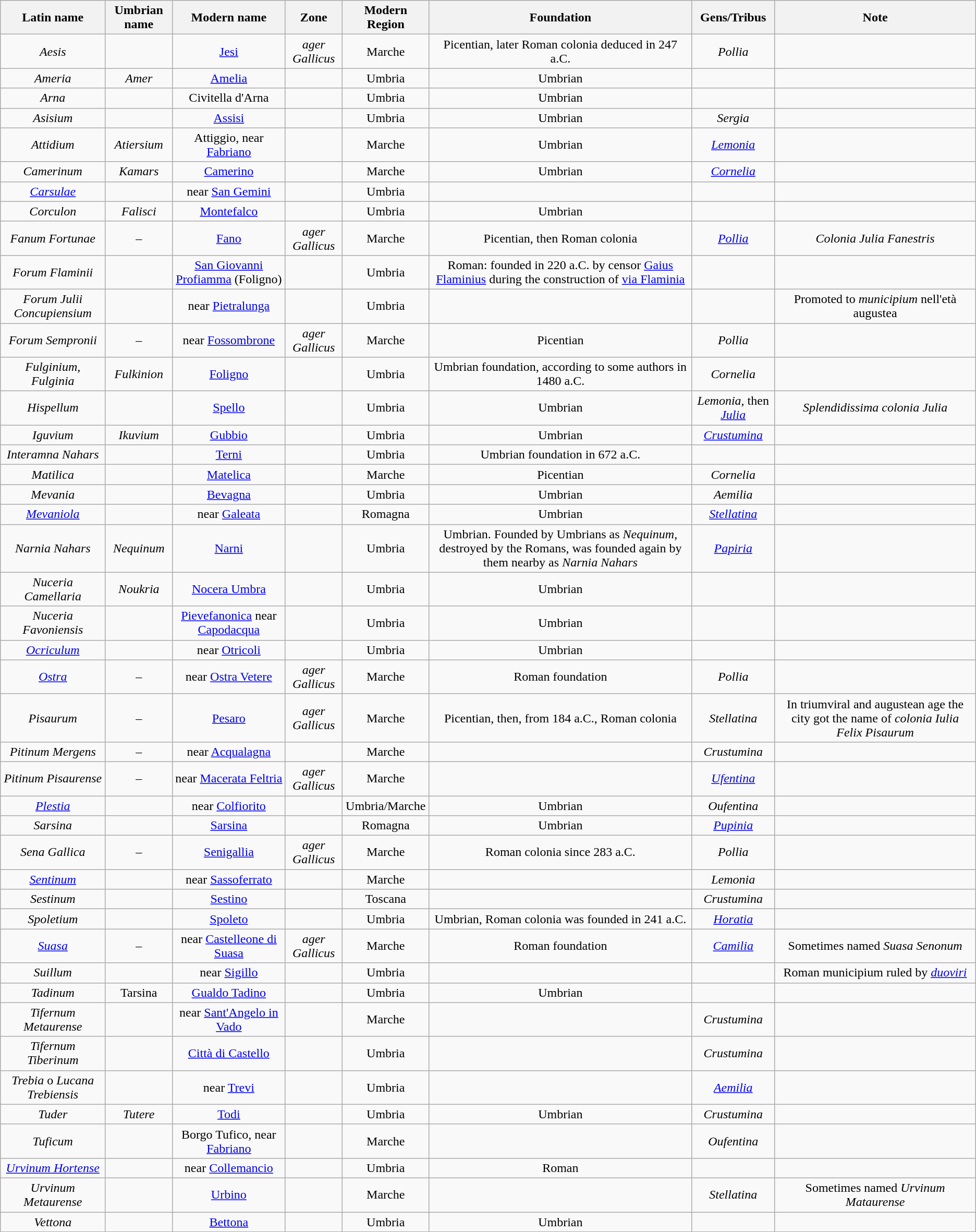<table class="wikitable sortable" style="text-align: center">
<tr>
<th>Latin name</th>
<th>Umbrian name</th>
<th>Modern name</th>
<th>Zone</th>
<th>Modern Region</th>
<th>Foundation</th>
<th>Gens/Tribus</th>
<th>Note</th>
</tr>
<tr>
<td><em>Aesis</em></td>
<td></td>
<td><a href='#'>Jesi</a></td>
<td><em>ager Gallicus</em></td>
<td>Marche</td>
<td>Picentian, later Roman colonia deduced in 247 a.C.</td>
<td><em>Pollia</em></td>
<td></td>
</tr>
<tr>
<td><em>Ameria</em></td>
<td><em>Amer</em></td>
<td><a href='#'>Amelia</a></td>
<td></td>
<td>Umbria</td>
<td>Umbrian</td>
<td></td>
<td></td>
</tr>
<tr>
<td><em>Arna</em></td>
<td></td>
<td>Civitella d'Arna</td>
<td></td>
<td>Umbria</td>
<td>Umbrian</td>
<td></td>
<td></td>
</tr>
<tr>
<td><em>Asisium</em></td>
<td></td>
<td><a href='#'>Assisi</a></td>
<td></td>
<td>Umbria</td>
<td>Umbrian</td>
<td><em>Sergia</em></td>
<td></td>
</tr>
<tr>
<td><em>Attidium</em></td>
<td><em>Atiersium</em></td>
<td>Attiggio, near <a href='#'>Fabriano</a></td>
<td></td>
<td>Marche</td>
<td>Umbrian</td>
<td><em><a href='#'>Lemonia</a></em></td>
<td></td>
</tr>
<tr>
<td><em>Camerinum</em></td>
<td><em>Kamars</em></td>
<td><a href='#'>Camerino</a></td>
<td></td>
<td>Marche</td>
<td>Umbrian</td>
<td><em><a href='#'>Cornelia</a></em></td>
<td></td>
</tr>
<tr>
<td><em><a href='#'>Carsulae</a></em></td>
<td></td>
<td>near <a href='#'>San Gemini</a></td>
<td></td>
<td>Umbria</td>
<td></td>
<td></td>
<td></td>
</tr>
<tr>
<td><em>Corculon</em></td>
<td><em>Falisci</em></td>
<td><a href='#'>Montefalco</a></td>
<td></td>
<td>Umbria</td>
<td>Umbrian</td>
<td></td>
<td></td>
</tr>
<tr>
<td><em>Fanum Fortunae</em></td>
<td>–</td>
<td><a href='#'>Fano</a></td>
<td><em>ager Gallicus</em></td>
<td>Marche</td>
<td>Picentian, then Roman colonia</td>
<td><em><a href='#'>Pollia</a></em></td>
<td><em>Colonia Julia Fanestris</em></td>
</tr>
<tr>
<td><em>Forum Flaminii</em></td>
<td></td>
<td><a href='#'>San Giovanni Profiamma</a> (Foligno)</td>
<td></td>
<td>Umbria</td>
<td>Roman: founded in 220 a.C. by censor <a href='#'>Gaius Flaminius</a> during the construction of <a href='#'>via Flaminia</a></td>
<td></td>
<td></td>
</tr>
<tr>
<td><em>Forum Julii Concupiensium</em></td>
<td></td>
<td>near <a href='#'>Pietralunga</a></td>
<td></td>
<td>Umbria</td>
<td></td>
<td></td>
<td>Promoted to <em>municipium</em> nell'età augustea</td>
</tr>
<tr>
<td><em>Forum Sempronii</em></td>
<td>–</td>
<td>near <a href='#'>Fossombrone</a></td>
<td><em>ager Gallicus</em></td>
<td>Marche</td>
<td>Picentian</td>
<td><em>Pollia</em></td>
<td></td>
</tr>
<tr>
<td><em>Fulginium</em>, <em>Fulginia</em></td>
<td><em>Fulkinion</em></td>
<td><a href='#'>Foligno</a></td>
<td></td>
<td>Umbria</td>
<td>Umbrian foundation, according to some authors in 1480 a.C.</td>
<td><em>Cornelia</em></td>
<td></td>
</tr>
<tr>
<td><em>Hispellum</em></td>
<td></td>
<td><a href='#'>Spello</a></td>
<td></td>
<td>Umbria</td>
<td>Umbrian</td>
<td><em>Lemonia</em>, then <em><a href='#'>Julia</a></em></td>
<td><em>Splendidissima colonia Julia</em></td>
</tr>
<tr>
<td><em>Iguvium</em></td>
<td><em>Ikuvium</em></td>
<td><a href='#'>Gubbio</a></td>
<td></td>
<td>Umbria</td>
<td>Umbrian</td>
<td><em><a href='#'>Crustumina</a></em></td>
<td></td>
</tr>
<tr>
<td><em>Interamna Nahars</em></td>
<td></td>
<td><a href='#'>Terni</a></td>
<td></td>
<td>Umbria</td>
<td>Umbrian foundation in 672 a.C.</td>
<td></td>
<td></td>
</tr>
<tr>
<td><em>Matilica</em></td>
<td></td>
<td><a href='#'>Matelica</a></td>
<td></td>
<td>Marche</td>
<td>Picentian</td>
<td><em>Cornelia</em></td>
<td></td>
</tr>
<tr>
<td><em>Mevania</em></td>
<td></td>
<td><a href='#'>Bevagna</a></td>
<td></td>
<td>Umbria</td>
<td>Umbrian</td>
<td><em>Aemilia</em></td>
<td></td>
</tr>
<tr>
<td><em><a href='#'>Mevaniola</a></em></td>
<td></td>
<td>near <a href='#'>Galeata</a></td>
<td></td>
<td>Romagna</td>
<td>Umbrian</td>
<td><em><a href='#'>Stellatina</a></em></td>
<td></td>
</tr>
<tr>
<td><em>Narnia Nahars</em></td>
<td><em>Nequinum</em></td>
<td><a href='#'>Narni</a></td>
<td></td>
<td>Umbria</td>
<td>Umbrian. Founded by Umbrians as <em>Nequinum</em>, destroyed by the Romans, was founded again by them nearby as <em>Narnia Nahars</em></td>
<td><em><a href='#'>Papiria</a></em></td>
<td></td>
</tr>
<tr>
<td><em>Nuceria Camellaria</em></td>
<td><em>Noukria</em></td>
<td><a href='#'>Nocera Umbra</a></td>
<td></td>
<td>Umbria</td>
<td>Umbrian</td>
<td></td>
<td></td>
</tr>
<tr>
<td><em>Nuceria Favoniensis</em></td>
<td></td>
<td><a href='#'>Pievefanonica</a> near <a href='#'>Capodacqua</a></td>
<td></td>
<td>Umbria</td>
<td>Umbrian</td>
<td></td>
<td></td>
</tr>
<tr>
<td><em><a href='#'>Ocriculum</a></em></td>
<td></td>
<td>near <a href='#'>Otricoli</a></td>
<td></td>
<td>Umbria</td>
<td>Umbrian</td>
<td></td>
<td></td>
</tr>
<tr>
<td><em><a href='#'>Ostra</a></em></td>
<td>–</td>
<td>near <a href='#'>Ostra Vetere</a></td>
<td><em>ager Gallicus</em></td>
<td>Marche</td>
<td>Roman foundation</td>
<td><em>Pollia</em></td>
<td></td>
</tr>
<tr>
<td><em>Pisaurum</em></td>
<td>–</td>
<td><a href='#'>Pesaro</a></td>
<td><em>ager Gallicus</em></td>
<td>Marche</td>
<td>Picentian, then, from 184 a.C., Roman colonia</td>
<td><em>Stellatina</em></td>
<td>In triumviral and augustean age the city got the name of <em>colonia Iulia Felix Pisaurum</em></td>
</tr>
<tr>
<td><em>Pitinum Mergens</em></td>
<td>–</td>
<td>near <a href='#'>Acqualagna</a></td>
<td></td>
<td>Marche</td>
<td></td>
<td><em>Crustumina</em></td>
<td></td>
</tr>
<tr>
<td><em>Pitinum Pisaurense</em></td>
<td>–</td>
<td>near <a href='#'>Macerata Feltria</a></td>
<td><em>ager Gallicus</em></td>
<td>Marche</td>
<td></td>
<td><em><a href='#'>Ufentina</a></em></td>
<td></td>
</tr>
<tr>
<td><em><a href='#'>Plestia</a></em></td>
<td></td>
<td>near <a href='#'>Colfiorito</a></td>
<td></td>
<td>Umbria/Marche</td>
<td>Umbrian</td>
<td><em>Oufentina</em></td>
<td></td>
</tr>
<tr>
<td><em>Sarsina</em></td>
<td></td>
<td><a href='#'>Sarsina</a></td>
<td></td>
<td>Romagna</td>
<td>Umbrian</td>
<td><em><a href='#'>Pupinia</a></em></td>
<td></td>
</tr>
<tr>
<td><em>Sena Gallica</em></td>
<td>–</td>
<td><a href='#'>Senigallia</a></td>
<td><em>ager Gallicus</em></td>
<td>Marche</td>
<td>Roman colonia since 283 a.C.</td>
<td><em>Pollia</em></td>
<td></td>
</tr>
<tr>
<td><em><a href='#'>Sentinum</a></em></td>
<td></td>
<td>near <a href='#'>Sassoferrato</a></td>
<td></td>
<td>Marche</td>
<td></td>
<td><em>Lemonia</em></td>
<td></td>
</tr>
<tr>
<td><em>Sestinum</em></td>
<td></td>
<td><a href='#'>Sestino</a></td>
<td></td>
<td>Toscana</td>
<td></td>
<td><em>Crustumina</em></td>
<td></td>
</tr>
<tr>
<td><em>Spoletium</em></td>
<td></td>
<td><a href='#'>Spoleto</a></td>
<td></td>
<td>Umbria</td>
<td>Umbrian, Roman colonia was founded in 241 a.C.</td>
<td><em><a href='#'>Horatia</a></em></td>
<td></td>
</tr>
<tr>
<td><em><a href='#'>Suasa</a></em></td>
<td>–</td>
<td>near <a href='#'>Castelleone di Suasa</a></td>
<td><em>ager Gallicus</em></td>
<td>Marche</td>
<td>Roman foundation</td>
<td><em><a href='#'>Camilia</a></em></td>
<td>Sometimes named <em>Suasa Senonum</em></td>
</tr>
<tr>
<td><em>Suillum</em></td>
<td></td>
<td>near <a href='#'>Sigillo</a></td>
<td></td>
<td>Umbria</td>
<td></td>
<td></td>
<td>Roman municipium ruled by <em><a href='#'>duoviri</a></em></td>
</tr>
<tr>
<td><em>Tadinum</em></td>
<td>Tarsina</td>
<td><a href='#'>Gualdo Tadino</a></td>
<td></td>
<td>Umbria</td>
<td>Umbrian</td>
<td></td>
<td></td>
</tr>
<tr>
<td><em>Tifernum Metaurense</em></td>
<td></td>
<td>near <a href='#'>Sant'Angelo in Vado</a></td>
<td></td>
<td>Marche</td>
<td></td>
<td><em>Crustumina</em></td>
<td></td>
</tr>
<tr>
<td><em>Tifernum Tiberinum</em></td>
<td></td>
<td><a href='#'>Città di Castello</a></td>
<td></td>
<td>Umbria</td>
<td></td>
<td><em>Crustumina</em></td>
<td></td>
</tr>
<tr>
<td><em>Trebia</em> o <em>Lucana Trebiensis</em></td>
<td></td>
<td>near <a href='#'>Trevi</a></td>
<td></td>
<td>Umbria</td>
<td></td>
<td><em><a href='#'>Aemilia</a></em></td>
<td></td>
</tr>
<tr>
<td><em>Tuder</em></td>
<td><em>Tutere</em></td>
<td><a href='#'>Todi</a></td>
<td></td>
<td>Umbria</td>
<td>Umbrian</td>
<td><em>Crustumina</em></td>
<td></td>
</tr>
<tr>
<td><em>Tuficum</em></td>
<td></td>
<td>Borgo Tufico, near <a href='#'>Fabriano</a></td>
<td></td>
<td>Marche</td>
<td></td>
<td><em>Oufentina</em></td>
<td></td>
</tr>
<tr>
<td><em><a href='#'>Urvinum Hortense</a></em></td>
<td></td>
<td>near <a href='#'>Collemancio</a></td>
<td></td>
<td>Umbria</td>
<td>Roman</td>
<td></td>
<td></td>
</tr>
<tr>
<td><em>Urvinum Metaurense</em></td>
<td></td>
<td><a href='#'>Urbino</a></td>
<td></td>
<td>Marche</td>
<td></td>
<td><em>Stellatina</em></td>
<td>Sometimes named <em>Urvinum Mataurense</em></td>
</tr>
<tr>
<td><em>Vettona</em></td>
<td></td>
<td><a href='#'>Bettona</a></td>
<td></td>
<td>Umbria</td>
<td>Umbrian</td>
<td></td>
<td></td>
</tr>
</table>
